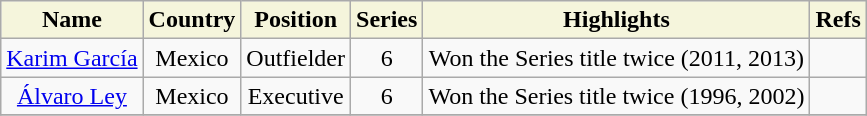<table class="wikitable">
<tr>
<th style="background:#F5F5DC;">Name</th>
<th style="background:#F5F5DC;">Country</th>
<th style="background:#F5F5DC;">Position</th>
<th style="background:#F5F5DC;">Series</th>
<th style="background:#F5F5DC;">Highlights</th>
<th style="background:#F5F5DC;">Refs</th>
</tr>
<tr align=center>
<td><a href='#'>Karim García</a></td>
<td> Mexico</td>
<td>Outfielder</td>
<td>6</td>
<td>Won the Series title twice (2011, 2013)</td>
<td></td>
</tr>
<tr align=center>
<td><a href='#'>Álvaro Ley</a></td>
<td> Mexico</td>
<td>Executive</td>
<td>6</td>
<td>Won the Series title twice (1996, 2002)</td>
<td></td>
</tr>
<tr align=center>
</tr>
</table>
